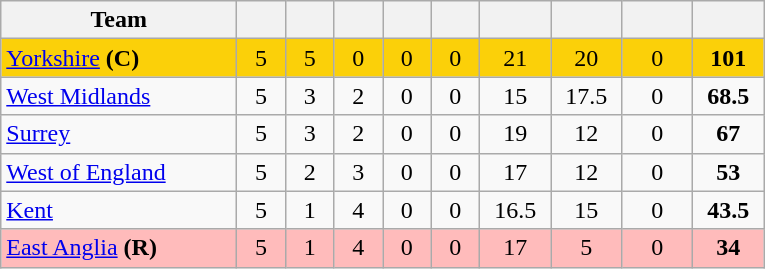<table class="wikitable" style="text-align:center">
<tr>
<th width="150">Team</th>
<th width="25"></th>
<th width="25"></th>
<th width="25"></th>
<th width="25"></th>
<th width="25"></th>
<th width="40"></th>
<th width="40"></th>
<th width="40"></th>
<th width="40"></th>
</tr>
<tr style="background:#fbd009">
<td style="text-align:left"><a href='#'>Yorkshire</a> <strong>(C)</strong></td>
<td>5</td>
<td>5</td>
<td>0</td>
<td>0</td>
<td>0</td>
<td>21</td>
<td>20</td>
<td>0</td>
<td><strong>101</strong></td>
</tr>
<tr>
<td style="text-align:left"><a href='#'>West Midlands</a></td>
<td>5</td>
<td>3</td>
<td>2</td>
<td>0</td>
<td>0</td>
<td>15</td>
<td>17.5</td>
<td>0</td>
<td><strong>68.5</strong></td>
</tr>
<tr>
<td style="text-align:left"><a href='#'>Surrey</a></td>
<td>5</td>
<td>3</td>
<td>2</td>
<td>0</td>
<td>0</td>
<td>19</td>
<td>12</td>
<td>0</td>
<td><strong>67</strong></td>
</tr>
<tr>
<td style="text-align:left"><a href='#'>West of England</a></td>
<td>5</td>
<td>2</td>
<td>3</td>
<td>0</td>
<td>0</td>
<td>17</td>
<td>12</td>
<td>0</td>
<td><strong>53</strong></td>
</tr>
<tr>
<td style="text-align:left"><a href='#'>Kent</a></td>
<td>5</td>
<td>1</td>
<td>4</td>
<td>0</td>
<td>0</td>
<td>16.5</td>
<td>15</td>
<td>0</td>
<td><strong>43.5</strong></td>
</tr>
<tr style="background:#FFBBBB">
<td style="text-align:left"><a href='#'>East Anglia</a> <strong>(R)</strong></td>
<td>5</td>
<td>1</td>
<td>4</td>
<td>0</td>
<td>0</td>
<td>17</td>
<td>5</td>
<td>0</td>
<td><strong>34</strong></td>
</tr>
</table>
